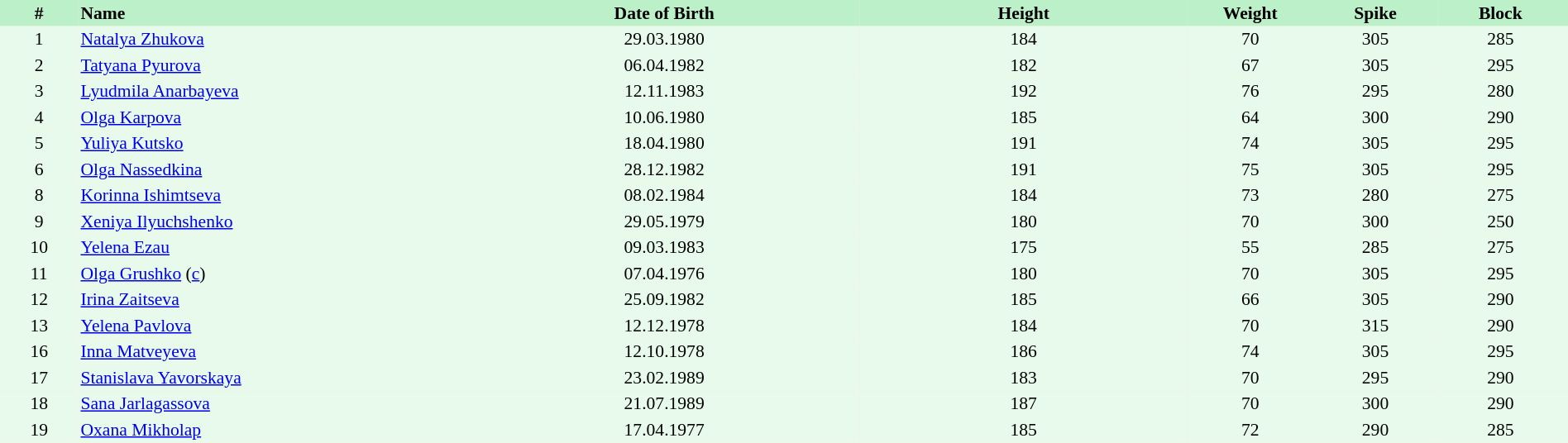<table border=0 cellpadding=2 cellspacing=0  |- bgcolor=#FFECCE style="text-align:center; font-size:90%;" width=100%>
<tr bgcolor=#BBF0C9>
<th width=5%>#</th>
<th width=25% align=left>Name</th>
<th width=25%>Date of Birth</th>
<th width=21%>Height</th>
<th width=8%>Weight</th>
<th width=8%>Spike</th>
<th width=8%>Block</th>
<th></th>
</tr>
<tr bgcolor=#E7FAEC>
<td>1</td>
<td align=left><a href='#'>Natalya Zhukova</a></td>
<td>29.03.1980</td>
<td>184</td>
<td>70</td>
<td>305</td>
<td>285</td>
<td></td>
</tr>
<tr bgcolor=#E7FAEC>
<td>2</td>
<td align=left><a href='#'>Tatyana Pyurova</a></td>
<td>06.04.1982</td>
<td>182</td>
<td>67</td>
<td>305</td>
<td>295</td>
<td></td>
</tr>
<tr bgcolor=#E7FAEC>
<td>3</td>
<td align=left><a href='#'>Lyudmila Anarbayeva</a></td>
<td>12.11.1983</td>
<td>192</td>
<td>76</td>
<td>295</td>
<td>280</td>
<td></td>
</tr>
<tr bgcolor=#E7FAEC>
<td>4</td>
<td align=left><a href='#'>Olga Karpova</a></td>
<td>10.06.1980</td>
<td>185</td>
<td>64</td>
<td>300</td>
<td>290</td>
<td></td>
</tr>
<tr bgcolor=#E7FAEC>
<td>5</td>
<td align=left><a href='#'>Yuliya Kutsko</a></td>
<td>18.04.1980</td>
<td>191</td>
<td>74</td>
<td>305</td>
<td>295</td>
<td></td>
</tr>
<tr bgcolor=#E7FAEC>
<td>6</td>
<td align=left><a href='#'>Olga Nassedkina</a></td>
<td>28.12.1982</td>
<td>191</td>
<td>75</td>
<td>305</td>
<td>295</td>
<td></td>
</tr>
<tr bgcolor=#E7FAEC>
<td>8</td>
<td align=left><a href='#'>Korinna Ishimtseva</a></td>
<td>08.02.1984</td>
<td>184</td>
<td>73</td>
<td>280</td>
<td>275</td>
<td></td>
</tr>
<tr bgcolor=#E7FAEC>
<td>9</td>
<td align=left><a href='#'>Xeniya Ilyuchshenko</a></td>
<td>29.05.1979</td>
<td>180</td>
<td>70</td>
<td>300</td>
<td>250</td>
<td></td>
</tr>
<tr bgcolor=#E7FAEC>
<td>10</td>
<td align=left><a href='#'>Yelena Ezau</a></td>
<td>09.03.1983</td>
<td>175</td>
<td>55</td>
<td>285</td>
<td>275</td>
<td></td>
</tr>
<tr bgcolor=#E7FAEC>
<td>11</td>
<td align=left><a href='#'>Olga Grushko</a> (<a href='#'>c</a>)</td>
<td>07.04.1976</td>
<td>180</td>
<td>70</td>
<td>305</td>
<td>295</td>
<td></td>
</tr>
<tr bgcolor=#E7FAEC>
<td>12</td>
<td align=left><a href='#'>Irina Zaitseva</a></td>
<td>25.09.1982</td>
<td>185</td>
<td>66</td>
<td>305</td>
<td>290</td>
<td></td>
</tr>
<tr bgcolor=#E7FAEC>
<td>13</td>
<td align=left><a href='#'>Yelena Pavlova</a></td>
<td>12.12.1978</td>
<td>184</td>
<td>70</td>
<td>315</td>
<td>290</td>
<td></td>
</tr>
<tr bgcolor=#E7FAEC>
<td>16</td>
<td align=left><a href='#'>Inna Matveyeva</a></td>
<td>12.10.1978</td>
<td>186</td>
<td>74</td>
<td>305</td>
<td>295</td>
<td></td>
</tr>
<tr bgcolor=#E7FAEC>
<td>17</td>
<td align=left><a href='#'>Stanislava Yavorskaya</a></td>
<td>23.02.1989</td>
<td>183</td>
<td>70</td>
<td>295</td>
<td>290</td>
<td></td>
</tr>
<tr bgcolor=#E7FAEC>
<td>18</td>
<td align=left><a href='#'>Sana Jarlagassova</a></td>
<td>21.07.1989</td>
<td>187</td>
<td>70</td>
<td>300</td>
<td>290</td>
<td></td>
</tr>
<tr bgcolor=#E7FAEC>
<td>19</td>
<td align=left><a href='#'>Oxana Mikholap</a></td>
<td>17.04.1977</td>
<td>185</td>
<td>72</td>
<td>290</td>
<td>285</td>
<td></td>
</tr>
</table>
